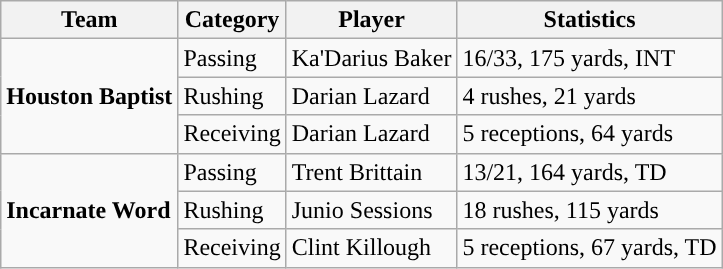<table class="wikitable" style="float: left;">
<tr>
<th>Team</th>
<th>Category</th>
<th>Player</th>
<th>Statistics</th>
</tr>
<tr>
<td rowspan=3><strong>Houston Baptist</strong></td>
<td>Passing</td>
<td>Ka'Darius Baker</td>
<td>16/33, 175 yards, INT</td>
</tr>
<tr>
<td>Rushing</td>
<td>Darian Lazard</td>
<td>4 rushes, 21 yards</td>
</tr>
<tr>
<td>Receiving</td>
<td>Darian Lazard</td>
<td>5 receptions, 64 yards</td>
</tr>
<tr>
<td rowspan=3><strong>Incarnate Word</strong></td>
<td>Passing</td>
<td>Trent Brittain</td>
<td>13/21, 164 yards, TD</td>
</tr>
<tr>
<td>Rushing</td>
<td>Junio Sessions</td>
<td>18 rushes, 115 yards</td>
</tr>
<tr>
<td>Receiving</td>
<td>Clint Killough</td>
<td>5 receptions, 67 yards, TD</td>
</tr>
</table>
